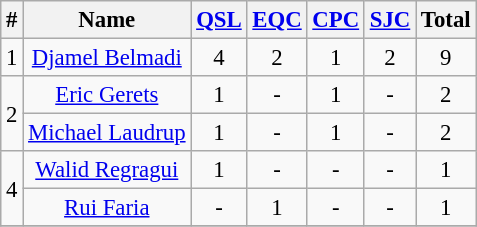<table class="wikitable plainrowheaders sortable" style="font-size:95%; text-align:center;">
<tr>
<th>#</th>
<th>Name</th>
<th style= class="sortable"><a href='#'>QSL</a></th>
<th style=" class="sortable"><a href='#'>EQC</a></th>
<th style= class="sortable"><a href='#'>CPC</a></th>
<th style= class="sortable"><a href='#'>SJC</a></th>
<th>Total</th>
</tr>
<tr>
<td>1</td>
<td> <a href='#'>Djamel Belmadi</a></td>
<td align=center>4</td>
<td align=center>2</td>
<td align=center>1</td>
<td align=center>2</td>
<td align=center>9</td>
</tr>
<tr>
<td rowspan=2>2</td>
<td> <a href='#'>Eric Gerets</a></td>
<td align=center>1</td>
<td align=center>-</td>
<td align=center>1</td>
<td align=center>-</td>
<td align=center>2</td>
</tr>
<tr>
<td> <a href='#'>Michael Laudrup</a></td>
<td align=center>1</td>
<td align=center>-</td>
<td align=center>1</td>
<td align=center>-</td>
<td align=center>2</td>
</tr>
<tr>
<td rowspan=2>4</td>
<td> <a href='#'>Walid Regragui</a></td>
<td align=center>1</td>
<td align=center>-</td>
<td align=center>-</td>
<td align=center>-</td>
<td align=center>1</td>
</tr>
<tr>
<td> <a href='#'>Rui Faria</a></td>
<td align=center>-</td>
<td align=center>1</td>
<td align=center>-</td>
<td align=center>-</td>
<td align=center>1</td>
</tr>
<tr>
</tr>
</table>
